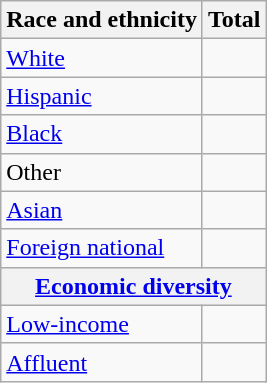<table class="wikitable floatright sortable collapsible"; text-align:right; font-size:80%;">
<tr>
<th>Race and ethnicity</th>
<th colspan="2" data-sort-type=number>Total</th>
</tr>
<tr>
<td><a href='#'>White</a></td>
<td align=right></td>
</tr>
<tr>
<td><a href='#'>Hispanic</a></td>
<td align=right></td>
</tr>
<tr>
<td><a href='#'>Black</a></td>
<td align=right></td>
</tr>
<tr>
<td>Other</td>
<td align=right></td>
</tr>
<tr>
<td><a href='#'>Asian</a></td>
<td align=right></td>
</tr>
<tr>
<td><a href='#'>Foreign national</a></td>
<td align=right></td>
</tr>
<tr>
<th colspan="4" data-sort-type=number><a href='#'>Economic diversity</a></th>
</tr>
<tr>
<td><a href='#'>Low-income</a></td>
<td align=right></td>
</tr>
<tr>
<td><a href='#'>Affluent</a></td>
<td align=right></td>
</tr>
</table>
